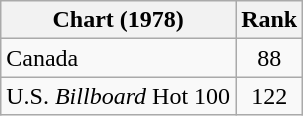<table class="wikitable">
<tr>
<th align="left">Chart (1978)</th>
<th style="text-align:center;">Rank</th>
</tr>
<tr>
<td>Canada </td>
<td style="text-align:center;">88</td>
</tr>
<tr>
<td>U.S. <em>Billboard</em> Hot 100 </td>
<td style="text-align:center;">122</td>
</tr>
</table>
